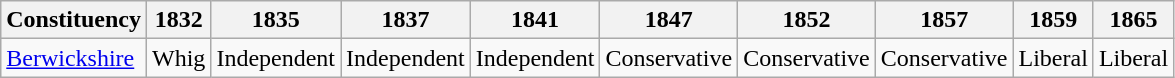<table class=wikitable sortable>
<tr>
<th>Constituency</th>
<th>1832</th>
<th>1835</th>
<th>1837</th>
<th>1841</th>
<th>1847</th>
<th>1852</th>
<th>1857</th>
<th>1859</th>
<th>1865</th>
</tr>
<tr>
<td><a href='#'>Berwickshire</a></td>
<td bgcolor=>Whig</td>
<td bgcolor=>Independent</td>
<td bgcolor=>Independent</td>
<td bgcolor=>Independent</td>
<td bgcolor=>Conservative</td>
<td bgcolor=>Conservative</td>
<td bgcolor=>Conservative</td>
<td bgcolor=>Liberal</td>
<td bgcolor=>Liberal</td>
</tr>
</table>
